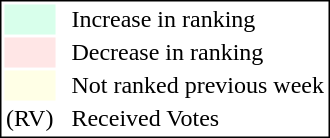<table style="border:1px solid black;">
<tr>
<td style="background:#D8FFEB; width:20px;"></td>
<td> </td>
<td>Increase in ranking</td>
</tr>
<tr>
<td style="background:#FFE6E6; width:20px;"></td>
<td> </td>
<td>Decrease in ranking</td>
</tr>
<tr>
<td style="background:#FFFFE6; width:20px;"></td>
<td> </td>
<td>Not ranked previous week</td>
</tr>
<tr>
<td>(RV)</td>
<td> </td>
<td>Received Votes</td>
</tr>
</table>
